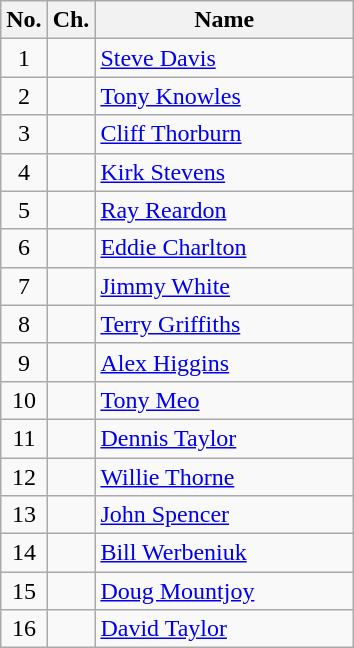<table class="wikitable" style="text-align: center;">
<tr>
<th>No.</th>
<th>Ch.</th>
<th width=165>Name</th>
</tr>
<tr>
<td>1</td>
<td></td>
<td style="text-align:left;"> <a href='#'>Steve Davis</a></td>
</tr>
<tr>
<td>2</td>
<td></td>
<td style="text-align:left;"> <a href='#'>Tony Knowles</a></td>
</tr>
<tr>
<td>3</td>
<td></td>
<td style="text-align:left;"> <a href='#'>Cliff Thorburn</a></td>
</tr>
<tr>
<td>4</td>
<td></td>
<td style="text-align:left;"> <a href='#'>Kirk Stevens</a></td>
</tr>
<tr>
<td>5</td>
<td></td>
<td style="text-align:left;"> <a href='#'>Ray Reardon</a></td>
</tr>
<tr>
<td>6</td>
<td></td>
<td style="text-align:left;"> <a href='#'>Eddie Charlton</a></td>
</tr>
<tr>
<td>7</td>
<td></td>
<td style="text-align:left;"> <a href='#'>Jimmy White</a></td>
</tr>
<tr>
<td>8</td>
<td></td>
<td style="text-align:left;"> <a href='#'>Terry Griffiths</a></td>
</tr>
<tr>
<td>9</td>
<td></td>
<td style="text-align:left;"> <a href='#'>Alex Higgins</a></td>
</tr>
<tr>
<td>10</td>
<td></td>
<td style="text-align:left;"> <a href='#'>Tony Meo</a></td>
</tr>
<tr>
<td>11</td>
<td></td>
<td style="text-align:left;"> <a href='#'>Dennis Taylor</a></td>
</tr>
<tr>
<td>12</td>
<td></td>
<td style="text-align:left;"> <a href='#'>Willie Thorne</a></td>
</tr>
<tr>
<td>13</td>
<td></td>
<td style="text-align:left;"> <a href='#'>John Spencer</a></td>
</tr>
<tr>
<td>14</td>
<td></td>
<td style="text-align:left;"> <a href='#'>Bill Werbeniuk</a></td>
</tr>
<tr>
<td>15</td>
<td></td>
<td style="text-align:left;"> <a href='#'>Doug Mountjoy</a></td>
</tr>
<tr>
<td>16</td>
<td></td>
<td style="text-align:left;"> <a href='#'>David Taylor</a></td>
</tr>
</table>
